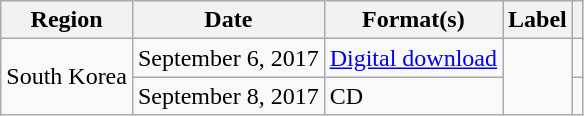<table class="wikitable plainrowheaders">
<tr>
<th scope="col">Region</th>
<th scope="col">Date</th>
<th scope="col">Format(s)</th>
<th scope="col">Label</th>
<th scope="col"></th>
</tr>
<tr>
<td rowspan="2">South Korea</td>
<td>September 6, 2017</td>
<td><a href='#'>Digital download</a></td>
<td rowspan="2"></td>
<td></td>
</tr>
<tr>
<td>September 8, 2017</td>
<td>CD</td>
<td></td>
</tr>
</table>
